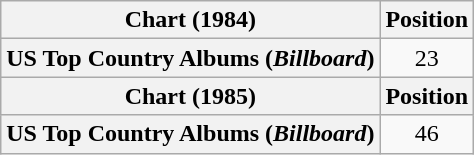<table class="wikitable plainrowheaders" style="text-align:center">
<tr>
<th scope="col">Chart (1984)</th>
<th scope="col">Position</th>
</tr>
<tr>
<th scope="row">US Top Country Albums (<em>Billboard</em>)</th>
<td>23</td>
</tr>
<tr>
<th scope="col">Chart (1985)</th>
<th scope="col">Position</th>
</tr>
<tr>
<th scope="row">US Top Country Albums (<em>Billboard</em>)</th>
<td>46</td>
</tr>
</table>
